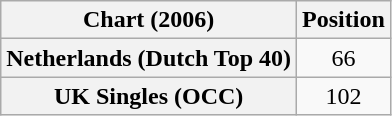<table class="wikitable plainrowheaders" style="text-align:center">
<tr>
<th scope="col">Chart (2006)</th>
<th scope="col">Position</th>
</tr>
<tr>
<th scope="row">Netherlands (Dutch Top 40)</th>
<td>66</td>
</tr>
<tr>
<th scope="row">UK Singles (OCC)</th>
<td>102</td>
</tr>
</table>
